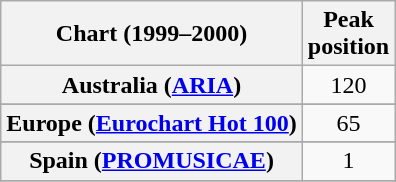<table class="wikitable sortable plainrowheaders" style="text-align:center">
<tr>
<th scope="col">Chart (1999–2000)</th>
<th scope="col">Peak<br>position</th>
</tr>
<tr>
<th scope="row">Australia (<a href='#'>ARIA</a>)</th>
<td>120</td>
</tr>
<tr>
</tr>
<tr>
<th scope="row">Europe (<a href='#'>Eurochart Hot 100</a>)</th>
<td>65</td>
</tr>
<tr>
</tr>
<tr>
</tr>
<tr>
</tr>
<tr>
</tr>
<tr>
</tr>
<tr>
</tr>
<tr>
<th scope="row">Spain (<a href='#'>PROMUSICAE</a>)</th>
<td>1</td>
</tr>
<tr>
</tr>
<tr>
</tr>
</table>
